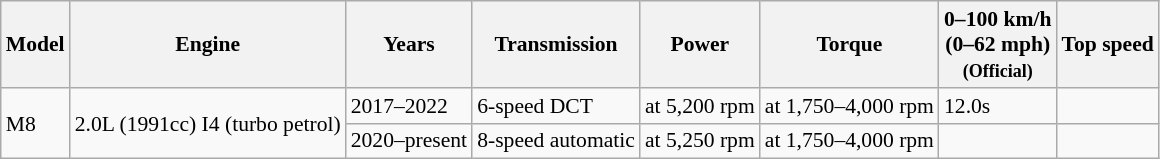<table class="wikitable sortable collapsible" style="text-align:left; font-size:90%;">
<tr>
<th>Model</th>
<th>Engine</th>
<th>Years</th>
<th>Transmission</th>
<th>Power</th>
<th>Torque</th>
<th>0–100 km/h<br>(0–62 mph)<br><small>(Official)</small></th>
<th>Top speed</th>
</tr>
<tr>
<td rowspan=2>M8</td>
<td rowspan=2>2.0L (1991cc) I4 (turbo petrol)</td>
<td>2017–2022</td>
<td>6-speed DCT</td>
<td> at 5,200 rpm</td>
<td> at 1,750–4,000 rpm</td>
<td>12.0s</td>
<td></td>
</tr>
<tr>
<td>2020–present</td>
<td>8-speed automatic</td>
<td> at 5,250 rpm</td>
<td> at 1,750–4,000 rpm</td>
<td></td>
<td></td>
</tr>
</table>
